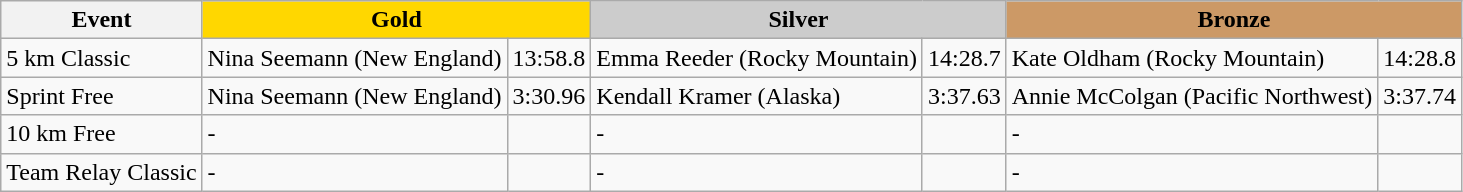<table class="wikitable" style="text-align:left;">
<tr>
<th>Event</th>
<th colspan="2" style="background:#ffd700;">Gold</th>
<th colspan="2" style="background:#cccccc;">Silver</th>
<th colspan="2" style="background:#CC9966;">Bronze</th>
</tr>
<tr>
<td>5 km Classic</td>
<td>Nina Seemann (New England)</td>
<td>13:58.8</td>
<td>Emma Reeder (Rocky Mountain)</td>
<td>14:28.7</td>
<td>Kate Oldham (Rocky Mountain)</td>
<td>14:28.8</td>
</tr>
<tr>
<td>Sprint Free</td>
<td>Nina Seemann (New England)</td>
<td>3:30.96</td>
<td>Kendall Kramer (Alaska)</td>
<td>3:37.63</td>
<td>Annie McColgan (Pacific Northwest)</td>
<td>3:37.74</td>
</tr>
<tr>
<td>10 km Free</td>
<td>-</td>
<td></td>
<td>-</td>
<td></td>
<td>-</td>
<td></td>
</tr>
<tr>
<td>Team Relay Classic</td>
<td>-</td>
<td></td>
<td>-</td>
<td></td>
<td>-</td>
<td></td>
</tr>
</table>
